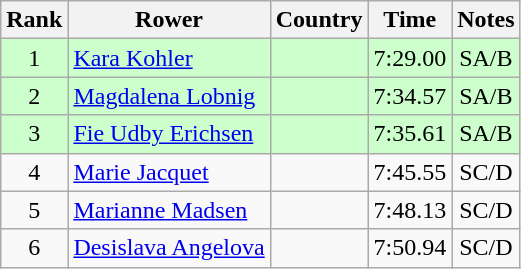<table class="wikitable" style="text-align:center">
<tr>
<th>Rank</th>
<th>Rower</th>
<th>Country</th>
<th>Time</th>
<th>Notes</th>
</tr>
<tr bgcolor=ccffcc>
<td>1</td>
<td align="left"><a href='#'>Kara Kohler</a></td>
<td align="left"></td>
<td>7:29.00</td>
<td>SA/B</td>
</tr>
<tr bgcolor=ccffcc>
<td>2</td>
<td align="left"><a href='#'>Magdalena Lobnig</a></td>
<td align="left"></td>
<td>7:34.57</td>
<td>SA/B</td>
</tr>
<tr bgcolor=ccffcc>
<td>3</td>
<td align="left"><a href='#'>Fie Udby Erichsen</a></td>
<td align="left"></td>
<td>7:35.61</td>
<td>SA/B</td>
</tr>
<tr>
<td>4</td>
<td align="left"><a href='#'>Marie Jacquet</a></td>
<td align="left"></td>
<td>7:45.55</td>
<td>SC/D</td>
</tr>
<tr>
<td>5</td>
<td align="left"><a href='#'>Marianne Madsen</a></td>
<td align="left"></td>
<td>7:48.13</td>
<td>SC/D</td>
</tr>
<tr>
<td>6</td>
<td align="left"><a href='#'>Desislava Angelova</a></td>
<td align="left"></td>
<td>7:50.94</td>
<td>SC/D</td>
</tr>
</table>
